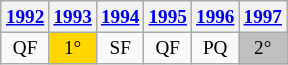<table class="wikitable" style="margin:0.5em ; font-size:80%">
<tr>
<th><a href='#'>1992</a></th>
<th><a href='#'>1993</a></th>
<th><a href='#'>1994</a></th>
<th><a href='#'>1995</a></th>
<th><a href='#'>1996</a></th>
<th><a href='#'>1997</a></th>
</tr>
<tr>
<td align=center>QF</td>
<td align=center style="background:gold;">1°</td>
<td align=center>SF</td>
<td align=center>QF</td>
<td align=center>PQ</td>
<td align=center style="background:silver;">2°</td>
</tr>
</table>
